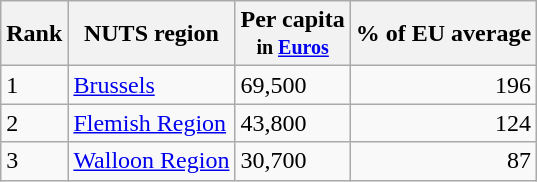<table class="wikitable">
<tr>
<th>Rank</th>
<th>NUTS region</th>
<th>Per capita<br><small>in <a href='#'>Euros</a></small></th>
<th>% of EU average</th>
</tr>
<tr>
<td>1</td>
<td><a href='#'>Brussels</a></td>
<td>69,500</td>
<td style="text-align:right">196</td>
</tr>
<tr>
<td>2</td>
<td><a href='#'>Flemish Region</a></td>
<td>43,800</td>
<td style="text-align:right">124</td>
</tr>
<tr>
<td>3</td>
<td><a href='#'>Walloon Region</a></td>
<td>30,700</td>
<td style="text-align:right">87</td>
</tr>
</table>
